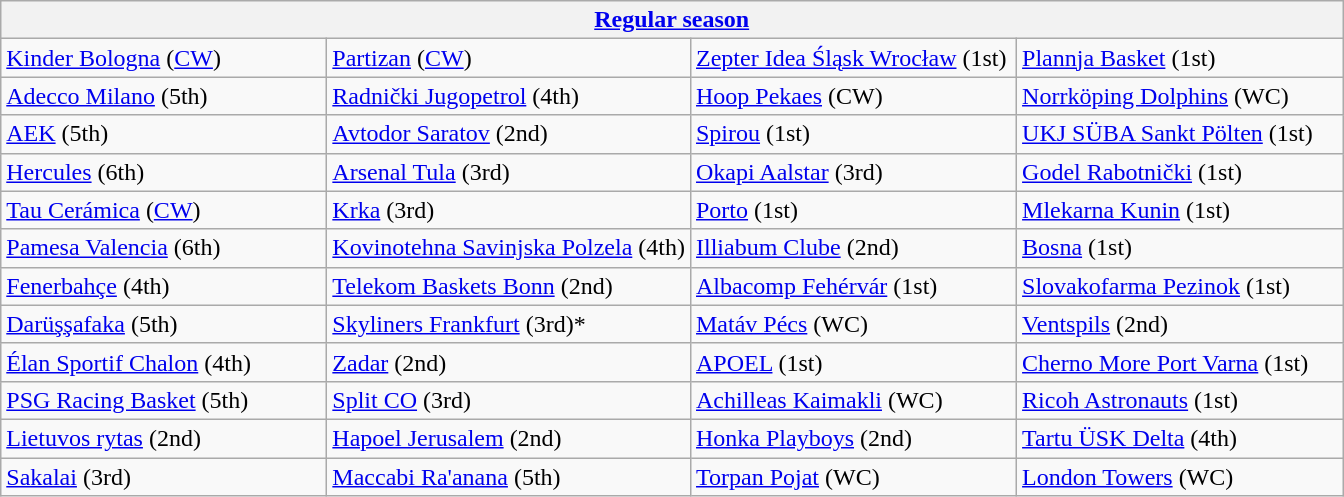<table class="wikitable" style="white-space: nowrap;">
<tr>
<th colspan=4><a href='#'>Regular season</a></th>
</tr>
<tr>
<td width="210"> <a href='#'>Kinder Bologna</a> (<a href='#'>CW</a>)</td>
<td width="210"> <a href='#'>Partizan</a> (<a href='#'>CW</a>)</td>
<td width="210"> <a href='#'>Zepter Idea Śląsk Wrocław</a> (1st)</td>
<td width="210"> <a href='#'>Plannja Basket</a> (1st)</td>
</tr>
<tr>
<td width="210"> <a href='#'>Adecco Milano</a> (5th)</td>
<td width="210"> <a href='#'>Radnički Jugopetrol</a> (4th)</td>
<td width="210"> <a href='#'>Hoop Pekaes</a> (CW)</td>
<td width="210"> <a href='#'>Norrköping Dolphins</a> (WC)</td>
</tr>
<tr>
<td width="210"> <a href='#'>AEK</a> (5th)</td>
<td width="210"> <a href='#'>Avtodor Saratov</a> (2nd)</td>
<td width="210"> <a href='#'>Spirou</a> (1st)</td>
<td width="210"> <a href='#'>UKJ SÜBA Sankt Pölten</a> (1st)</td>
</tr>
<tr>
<td width="210"> <a href='#'>Hercules</a> (6th)</td>
<td width="210"> <a href='#'>Arsenal Tula</a> (3rd)</td>
<td width="210"> <a href='#'>Okapi Aalstar</a> (3rd)</td>
<td width="210"> <a href='#'>Godel Rabotnički</a> (1st)</td>
</tr>
<tr>
<td width=210> <a href='#'>Tau Cerámica</a> (<a href='#'>CW</a>)</td>
<td width=210> <a href='#'>Krka</a> (3rd)</td>
<td width=210> <a href='#'>Porto</a> (1st)</td>
<td width=210> <a href='#'>Mlekarna Kunin</a> (1st)</td>
</tr>
<tr>
<td width=210> <a href='#'>Pamesa Valencia</a> (6th)</td>
<td width=210> <a href='#'>Kovinotehna Savinjska Polzela</a> (4th)</td>
<td width=210> <a href='#'>Illiabum Clube</a> (2nd)</td>
<td width=210> <a href='#'>Bosna</a> (1st)</td>
</tr>
<tr>
<td width=210> <a href='#'>Fenerbahçe</a> (4th)</td>
<td width=210> <a href='#'>Telekom Baskets Bonn</a> (2nd)</td>
<td width=210> <a href='#'>Albacomp Fehérvár</a> (1st)</td>
<td width=210> <a href='#'>Slovakofarma Pezinok</a> (1st)</td>
</tr>
<tr>
<td> <a href='#'>Darüşşafaka</a> (5th)</td>
<td> <a href='#'>Skyliners Frankfurt</a> (3rd)*</td>
<td> <a href='#'>Matáv Pécs</a> (WC)</td>
<td> <a href='#'>Ventspils</a> (2nd)</td>
</tr>
<tr>
<td width=210> <a href='#'>Élan Sportif Chalon</a> (4th)</td>
<td width=210> <a href='#'>Zadar</a> (2nd)</td>
<td width=210> <a href='#'>APOEL</a> (1st)</td>
<td width=210> <a href='#'>Cherno More Port Varna</a> (1st)</td>
</tr>
<tr>
<td width=210> <a href='#'>PSG Racing Basket</a> (5th)</td>
<td width=210> <a href='#'>Split CO</a> (3rd)</td>
<td width=210> <a href='#'>Achilleas Kaimakli</a> (WC)</td>
<td width=210> <a href='#'>Ricoh Astronauts</a> (1st)</td>
</tr>
<tr>
<td width=210> <a href='#'>Lietuvos rytas</a> (2nd)</td>
<td width=210> <a href='#'>Hapoel Jerusalem</a> (2nd)</td>
<td width=210> <a href='#'>Honka Playboys</a> (2nd)</td>
<td width=210> <a href='#'>Tartu ÜSK Delta</a> (4th)</td>
</tr>
<tr>
<td width=210> <a href='#'>Sakalai</a> (3rd)</td>
<td width=210> <a href='#'>Maccabi Ra'anana</a> (5th)</td>
<td width=210> <a href='#'>Torpan Pojat</a> (WC)</td>
<td width=210> <a href='#'>London Towers</a> (WC)</td>
</tr>
</table>
